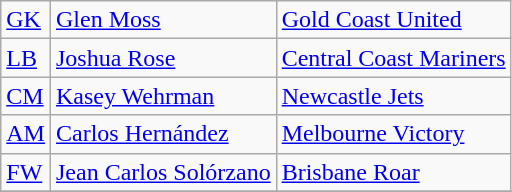<table class="wikitable">
<tr>
<td><a href='#'>GK</a></td>
<td> <a href='#'>Glen Moss</a></td>
<td><a href='#'>Gold Coast United</a></td>
</tr>
<tr>
<td><a href='#'>LB</a></td>
<td> <a href='#'>Joshua Rose</a></td>
<td><a href='#'>Central Coast Mariners</a></td>
</tr>
<tr>
<td><a href='#'>CM</a></td>
<td> <a href='#'>Kasey Wehrman</a></td>
<td><a href='#'>Newcastle Jets</a></td>
</tr>
<tr>
<td><a href='#'>AM</a></td>
<td> <a href='#'>Carlos Hernández</a></td>
<td><a href='#'>Melbourne Victory</a></td>
</tr>
<tr>
<td><a href='#'>FW</a></td>
<td> <a href='#'>Jean Carlos Solórzano</a></td>
<td><a href='#'>Brisbane Roar</a></td>
</tr>
<tr>
</tr>
</table>
